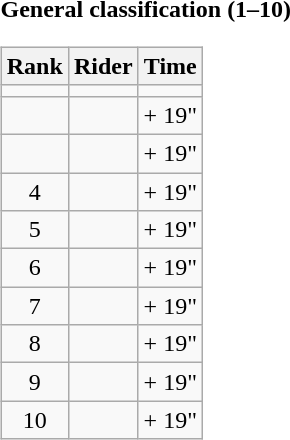<table>
<tr>
<td><strong>General classification (1–10)</strong><br><table class="wikitable">
<tr>
<th scope="col">Rank</th>
<th scope="col">Rider</th>
<th scope="col">Time</th>
</tr>
<tr>
<td style="text-align:center;"></td>
<td></td>
<td style="text-align:center;"></td>
</tr>
<tr>
<td style="text-align:center;"></td>
<td></td>
<td style="text-align:center;">+ 19"</td>
</tr>
<tr>
<td style="text-align:center;"></td>
<td></td>
<td style="text-align:center;">+ 19"</td>
</tr>
<tr>
<td style="text-align:center;">4</td>
<td></td>
<td style="text-align:center;">+ 19"</td>
</tr>
<tr>
<td style="text-align:center;">5</td>
<td></td>
<td style="text-align:center;">+ 19"</td>
</tr>
<tr>
<td style="text-align:center;">6</td>
<td></td>
<td style="text-align:center;">+ 19"</td>
</tr>
<tr>
<td style="text-align:center;">7</td>
<td></td>
<td style="text-align:center;">+ 19"</td>
</tr>
<tr>
<td style="text-align:center;">8</td>
<td></td>
<td style="text-align:center;">+ 19"</td>
</tr>
<tr>
<td style="text-align:center;">9</td>
<td></td>
<td style="text-align:center;">+ 19"</td>
</tr>
<tr>
<td style="text-align:center;">10</td>
<td></td>
<td style="text-align:center;">+ 19"</td>
</tr>
</table>
</td>
</tr>
</table>
